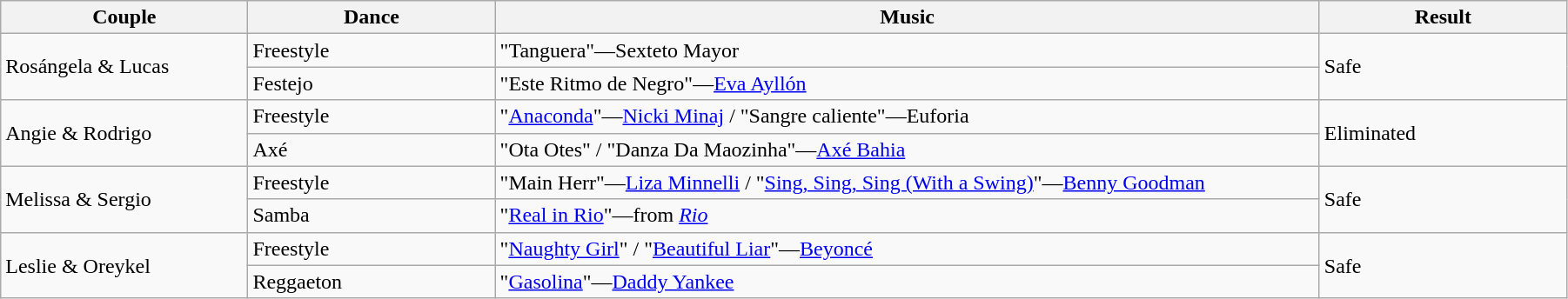<table class="wikitable sortable" style="width:95%; white-space:nowrap">
<tr>
<th style="width:15%;">Couple<br></th>
<th style="width:15%;">Dance</th>
<th style="width:50%;">Music</th>
<th style="width:15%;">Result</th>
</tr>
<tr>
<td rowspan="2">Rosángela & Lucas<br></td>
<td>Freestyle</td>
<td>"Tanguera"—Sexteto Mayor</td>
<td rowspan="2">Safe</td>
</tr>
<tr>
<td>Festejo</td>
<td>"Este Ritmo de Negro"—<a href='#'>Eva Ayllón</a></td>
</tr>
<tr>
<td rowspan="2">Angie & Rodrigo<br></td>
<td>Freestyle</td>
<td>"<a href='#'>Anaconda</a>"—<a href='#'>Nicki Minaj</a> / "Sangre caliente"—Euforia</td>
<td rowspan="2">Eliminated</td>
</tr>
<tr>
<td>Axé</td>
<td>"Ota Otes" / "Danza Da Maozinha"—<a href='#'>Axé Bahia</a></td>
</tr>
<tr>
<td rowspan="2">Melissa & Sergio<br></td>
<td>Freestyle</td>
<td>"Main Herr"—<a href='#'>Liza Minnelli</a> / "<a href='#'>Sing, Sing, Sing (With a Swing)</a>"—<a href='#'>Benny Goodman</a></td>
<td rowspan="2">Safe</td>
</tr>
<tr>
<td>Samba</td>
<td>"<a href='#'>Real in Rio</a>"—from <em><a href='#'>Rio</a></em></td>
</tr>
<tr>
<td rowspan="2">Leslie & Oreykel<br></td>
<td>Freestyle</td>
<td>"<a href='#'>Naughty Girl</a>" / "<a href='#'>Beautiful Liar</a>"—<a href='#'>Beyoncé</a></td>
<td rowspan="2">Safe</td>
</tr>
<tr>
<td>Reggaeton</td>
<td>"<a href='#'>Gasolina</a>"—<a href='#'>Daddy Yankee</a></td>
</tr>
</table>
